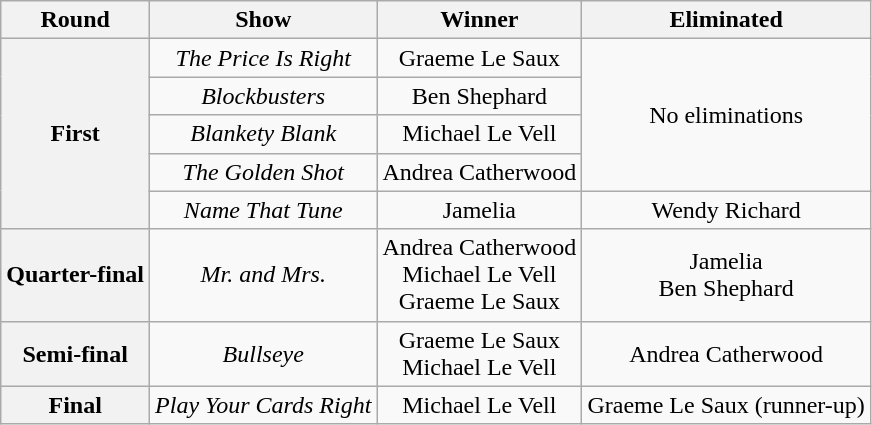<table class="wikitable" style="text-align:center">
<tr>
<th>Round</th>
<th>Show</th>
<th>Winner</th>
<th>Eliminated</th>
</tr>
<tr>
<th rowspan=5>First</th>
<td><em>The Price Is Right</em></td>
<td>Graeme Le Saux</td>
<td rowspan=4>No eliminations</td>
</tr>
<tr>
<td><em>Blockbusters</em></td>
<td>Ben Shephard</td>
</tr>
<tr>
<td><em>Blankety Blank</em></td>
<td>Michael Le Vell</td>
</tr>
<tr>
<td><em>The Golden Shot</em></td>
<td>Andrea Catherwood</td>
</tr>
<tr>
<td><em>Name That Tune</em></td>
<td>Jamelia</td>
<td>Wendy Richard</td>
</tr>
<tr>
<th>Quarter-final</th>
<td><em>Mr. and Mrs.</em></td>
<td>Andrea Catherwood<br>Michael Le Vell<br>Graeme Le Saux</td>
<td>Jamelia<br>Ben Shephard</td>
</tr>
<tr>
<th>Semi-final</th>
<td><em>Bullseye</em></td>
<td>Graeme Le Saux<br>Michael Le Vell</td>
<td>Andrea Catherwood</td>
</tr>
<tr>
<th>Final</th>
<td><em>Play Your Cards Right</em></td>
<td>Michael Le Vell</td>
<td>Graeme Le Saux (runner-up)</td>
</tr>
</table>
